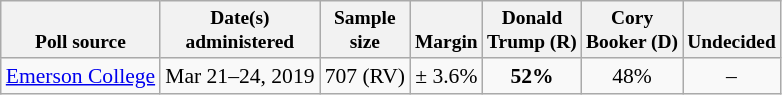<table class="wikitable" style="font-size:90%;text-align:center;">
<tr valign=bottom style="font-size:90%;">
<th>Poll source</th>
<th>Date(s)<br>administered</th>
<th>Sample<br>size</th>
<th>Margin<br></th>
<th>Donald<br>Trump (R)</th>
<th>Cory<br>Booker (D)</th>
<th>Undecided</th>
</tr>
<tr>
<td style="text-align:left;"><a href='#'>Emerson College</a></td>
<td>Mar 21–24, 2019</td>
<td>707 (RV)</td>
<td>± 3.6%</td>
<td><strong>52%</strong></td>
<td>48%</td>
<td>–</td>
</tr>
</table>
